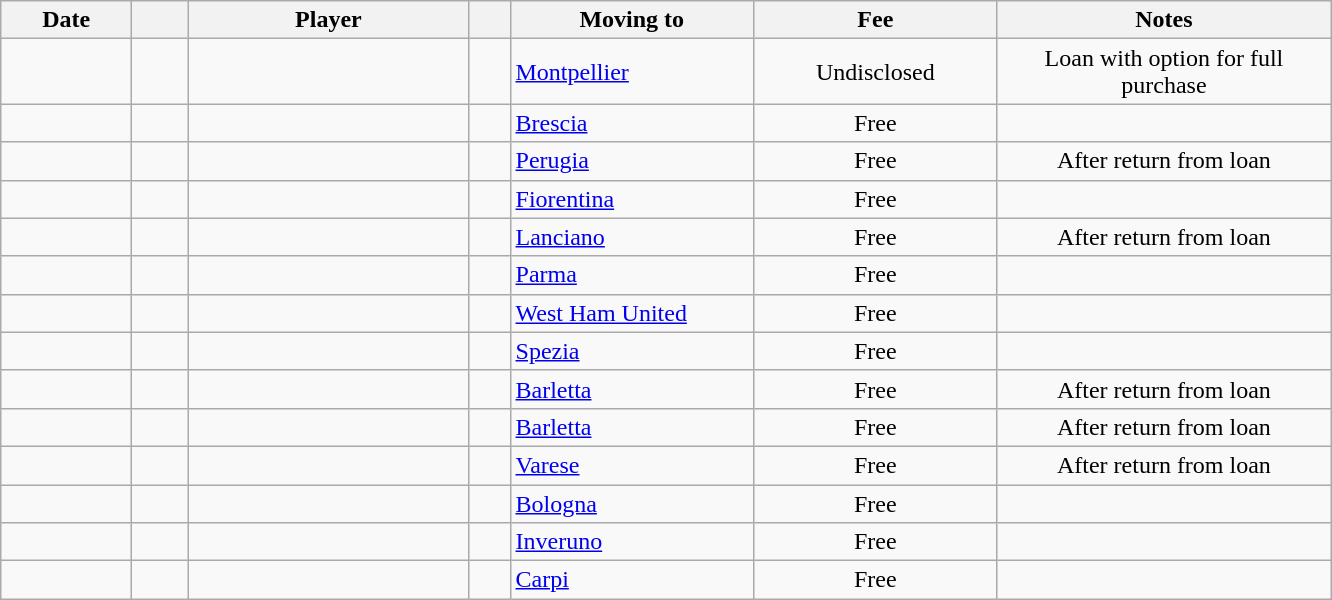<table class="wikitable sortable">
<tr>
<th style="width:80px;">Date</th>
<th style="width:30px;"></th>
<th style="width:180px;">Player</th>
<th style="width:20px;"></th>
<th style="width:155px;">Moving to</th>
<th style="width:155px;" class="unsortable">Fee</th>
<th style="width:215px;" class="unsortable">Notes</th>
</tr>
<tr>
<td></td>
<td align=center></td>
<td> </td>
<td></td>
<td> <a href='#'>Montpellier</a></td>
<td align=center>Undisclosed</td>
<td align=center>Loan with option for full purchase</td>
</tr>
<tr>
<td></td>
<td align=center></td>
<td> </td>
<td></td>
<td> <a href='#'>Brescia</a></td>
<td align=center>Free</td>
<td align=center></td>
</tr>
<tr>
<td></td>
<td align=center></td>
<td> </td>
<td></td>
<td> <a href='#'>Perugia</a></td>
<td align=center>Free</td>
<td align=center>After return from loan</td>
</tr>
<tr>
<td></td>
<td align=center></td>
<td> </td>
<td></td>
<td> <a href='#'>Fiorentina</a></td>
<td align=center>Free</td>
<td align=center></td>
</tr>
<tr>
<td></td>
<td align=center></td>
<td> </td>
<td></td>
<td> <a href='#'>Lanciano</a></td>
<td align=center>Free</td>
<td align=center>After return from loan</td>
</tr>
<tr>
<td></td>
<td align=center></td>
<td> </td>
<td></td>
<td> <a href='#'>Parma</a></td>
<td align=center>Free</td>
<td align=center></td>
</tr>
<tr>
<td></td>
<td align=center></td>
<td> </td>
<td></td>
<td> <a href='#'>West Ham United</a></td>
<td align=center>Free</td>
<td align=center></td>
</tr>
<tr>
<td></td>
<td align=center></td>
<td> </td>
<td></td>
<td> <a href='#'>Spezia</a></td>
<td align=center>Free</td>
<td align=center></td>
</tr>
<tr>
<td></td>
<td align=center></td>
<td> </td>
<td></td>
<td> <a href='#'>Barletta</a></td>
<td align=center>Free</td>
<td align=center>After return from loan</td>
</tr>
<tr>
<td></td>
<td align=center></td>
<td> </td>
<td></td>
<td> <a href='#'>Barletta</a></td>
<td align=center>Free</td>
<td align=center>After return from loan</td>
</tr>
<tr>
<td></td>
<td align=center></td>
<td> </td>
<td></td>
<td> <a href='#'>Varese</a></td>
<td align=center>Free</td>
<td align=center>After return from loan</td>
</tr>
<tr>
<td></td>
<td align=center></td>
<td> </td>
<td></td>
<td> <a href='#'>Bologna</a></td>
<td align=center>Free</td>
<td align=center></td>
</tr>
<tr>
<td></td>
<td align=center></td>
<td>  </td>
<td></td>
<td> <a href='#'>Inveruno</a></td>
<td align=center>Free</td>
<td align=center></td>
</tr>
<tr>
<td></td>
<td align=center></td>
<td> </td>
<td></td>
<td> <a href='#'>Carpi</a></td>
<td align=center>Free</td>
<td align=center></td>
</tr>
</table>
